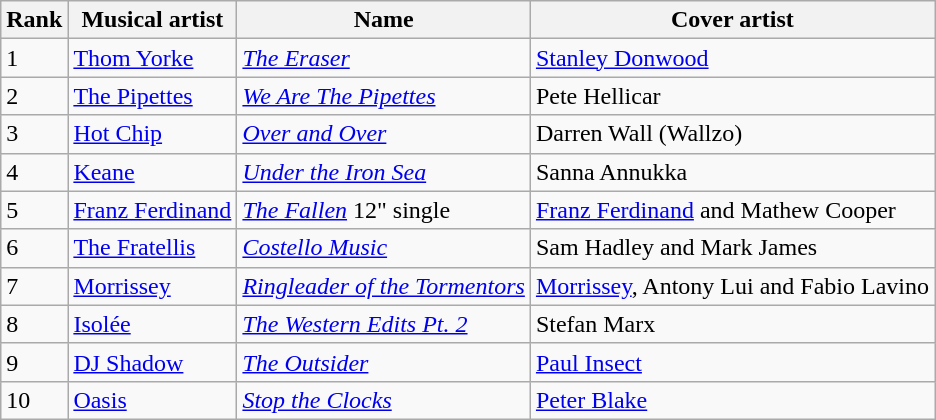<table class=wikitable>
<tr>
<th>Rank</th>
<th>Musical artist</th>
<th>Name</th>
<th>Cover artist</th>
</tr>
<tr>
<td>1</td>
<td><a href='#'>Thom Yorke</a></td>
<td><em><a href='#'>The Eraser</a></em></td>
<td><a href='#'>Stanley Donwood</a></td>
</tr>
<tr>
<td>2</td>
<td><a href='#'>The Pipettes</a></td>
<td><em><a href='#'>We Are The Pipettes</a></em></td>
<td>Pete Hellicar</td>
</tr>
<tr>
<td>3</td>
<td><a href='#'>Hot Chip</a></td>
<td><em><a href='#'>Over and Over</a></em></td>
<td>Darren Wall (Wallzo)</td>
</tr>
<tr>
<td>4</td>
<td><a href='#'>Keane</a></td>
<td><em><a href='#'>Under the Iron Sea</a></em></td>
<td>Sanna Annukka</td>
</tr>
<tr>
<td>5</td>
<td><a href='#'>Franz Ferdinand</a></td>
<td><em><a href='#'>The Fallen</a></em> 12" single</td>
<td><a href='#'>Franz Ferdinand</a> and Mathew Cooper</td>
</tr>
<tr>
<td>6</td>
<td><a href='#'>The Fratellis</a></td>
<td><em><a href='#'>Costello Music</a></em></td>
<td>Sam Hadley and Mark James</td>
</tr>
<tr>
<td>7</td>
<td><a href='#'>Morrissey</a></td>
<td><em><a href='#'>Ringleader of the Tormentors</a></em></td>
<td><a href='#'>Morrissey</a>, Antony Lui and Fabio Lavino</td>
</tr>
<tr>
<td>8</td>
<td><a href='#'>Isolée</a></td>
<td><em><a href='#'>The Western Edits Pt. 2</a></em></td>
<td>Stefan Marx</td>
</tr>
<tr>
<td>9</td>
<td><a href='#'>DJ Shadow</a></td>
<td><em><a href='#'>The Outsider</a></em></td>
<td><a href='#'>Paul Insect</a></td>
</tr>
<tr>
<td>10</td>
<td><a href='#'>Oasis</a></td>
<td><em><a href='#'>Stop the Clocks</a></em></td>
<td><a href='#'>Peter Blake</a></td>
</tr>
</table>
